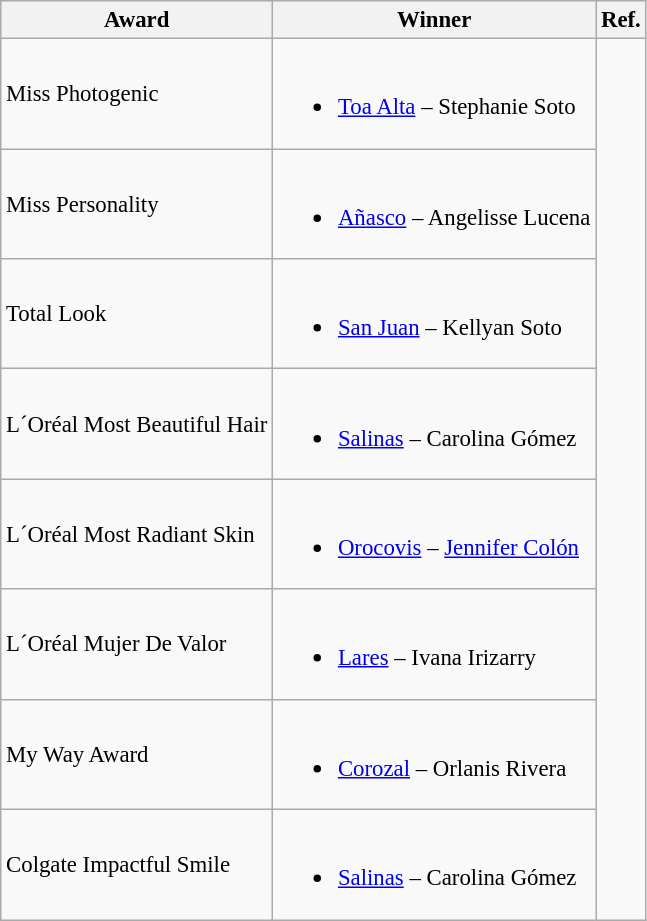<table class="wikitable sortable" style="font-size: 95%;">
<tr>
<th>Award</th>
<th>Winner</th>
<th>Ref.</th>
</tr>
<tr>
<td>Miss Photogenic</td>
<td><br><ul><li><a href='#'>Toa Alta</a> – Stephanie Soto</li></ul></td>
<td rowspan="8"></td>
</tr>
<tr>
<td>Miss Personality</td>
<td><br><ul><li><a href='#'>Añasco</a> – Angelisse Lucena</li></ul></td>
</tr>
<tr>
<td>Total Look</td>
<td><br><ul><li><a href='#'>San Juan</a> – Kellyan Soto</li></ul></td>
</tr>
<tr>
<td>L´Oréal Most Beautiful Hair</td>
<td><br><ul><li><a href='#'>Salinas</a> – Carolina Gómez</li></ul></td>
</tr>
<tr>
<td>L´Oréal Most Radiant Skin</td>
<td><br><ul><li><a href='#'>Orocovis</a> – <a href='#'>Jennifer Colón</a></li></ul></td>
</tr>
<tr>
<td>L´Oréal Mujer De Valor</td>
<td><br><ul><li><a href='#'>Lares</a> – Ivana Irizarry</li></ul></td>
</tr>
<tr>
<td>My Way Award</td>
<td><br><ul><li><a href='#'>Corozal</a> – Orlanis Rivera</li></ul></td>
</tr>
<tr>
<td>Colgate Impactful Smile</td>
<td><br><ul><li><a href='#'>Salinas</a> – Carolina Gómez</li></ul></td>
</tr>
</table>
